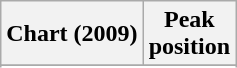<table class="wikitable sortable plainrowheaders" style="text-align:center">
<tr>
<th scope="col">Chart (2009)</th>
<th scope="col">Peak<br> position</th>
</tr>
<tr>
</tr>
<tr>
</tr>
<tr>
</tr>
<tr>
</tr>
</table>
